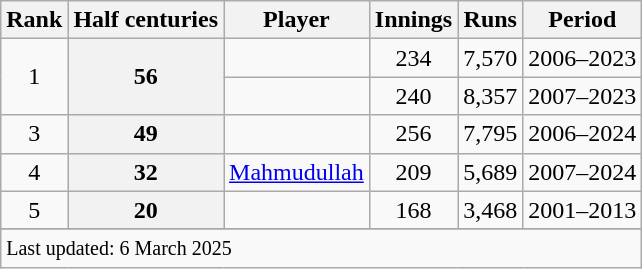<table class="wikitable plainrowheaders sortable">
<tr>
<th scope=col>Rank</th>
<th scope=col>Half centuries</th>
<th scope=col>Player</th>
<th scope=col>Innings</th>
<th scope=col>Runs</th>
<th scope=col>Period</th>
</tr>
<tr>
<td align=center rowspan=2>1</td>
<th scope=row style="text-align:center;" rowspan=2>56</th>
<td></td>
<td align=center>234</td>
<td align=center>7,570</td>
<td>2006–2023</td>
</tr>
<tr>
<td></td>
<td align=center>240</td>
<td align=center>8,357</td>
<td>2007–2023</td>
</tr>
<tr>
<td align=center>3</td>
<th scope=row style=text-align:center;>49</th>
<td></td>
<td align=center>256</td>
<td align=center>7,795</td>
<td>2006–2024</td>
</tr>
<tr>
<td align=center>4</td>
<th scope=row style=text-align:center;>32</th>
<td><a href='#'>Mahmudullah</a></td>
<td align=center>209</td>
<td align=center>5,689</td>
<td>2007–2024</td>
</tr>
<tr>
<td align=center>5</td>
<th scope=row style=text-align:center;>20</th>
<td></td>
<td align=center>168</td>
<td align=center>3,468</td>
<td>2001–2013</td>
</tr>
<tr>
</tr>
<tr class=sortbottom>
<td colspan=6><small>Last updated: 6 March 2025</small></td>
</tr>
</table>
